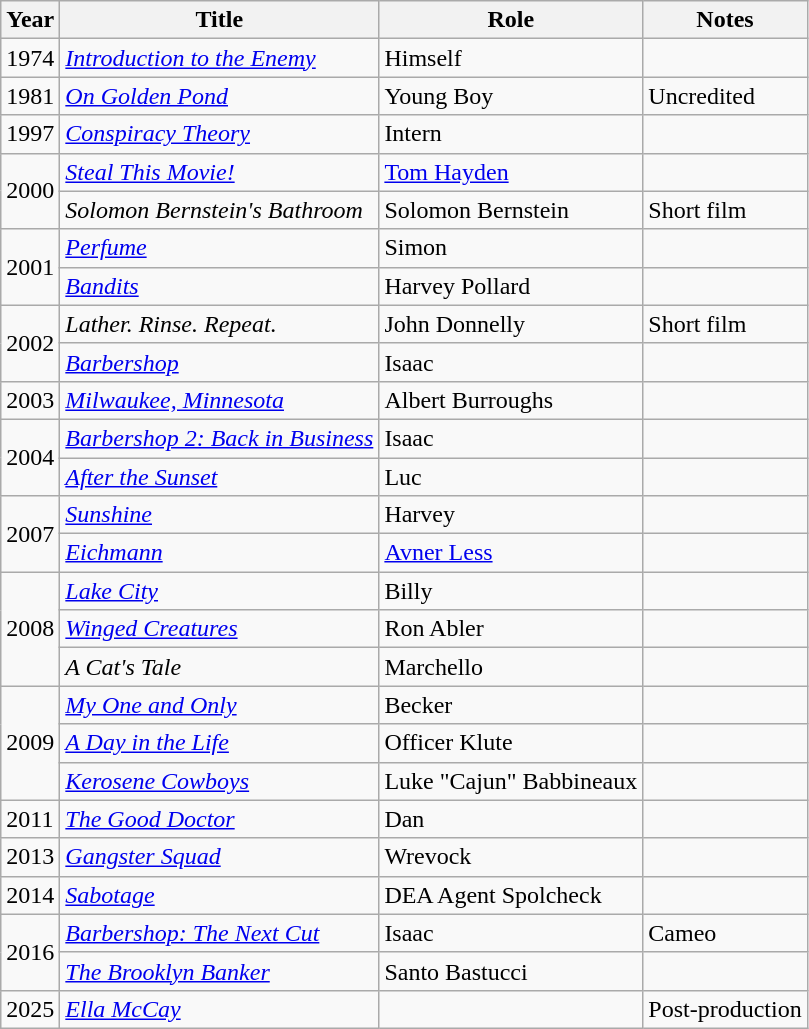<table class="wikitable sortable">
<tr>
<th>Year</th>
<th>Title</th>
<th>Role</th>
<th class="unsortable">Notes</th>
</tr>
<tr>
<td>1974</td>
<td><em><a href='#'>Introduction to the Enemy</a></em></td>
<td>Himself</td>
<td></td>
</tr>
<tr>
<td>1981</td>
<td><em><a href='#'>On Golden Pond</a></em></td>
<td>Young Boy</td>
<td>Uncredited</td>
</tr>
<tr>
<td>1997</td>
<td><em><a href='#'>Conspiracy Theory</a></em></td>
<td>Intern</td>
<td></td>
</tr>
<tr>
<td rowspan=2>2000</td>
<td><em><a href='#'>Steal This Movie!</a></em></td>
<td><a href='#'>Tom Hayden</a></td>
<td></td>
</tr>
<tr>
<td><em>Solomon Bernstein's Bathroom</em></td>
<td>Solomon Bernstein</td>
<td>Short film</td>
</tr>
<tr>
<td rowspan=2>2001</td>
<td><em><a href='#'>Perfume</a></em></td>
<td>Simon</td>
<td></td>
</tr>
<tr>
<td><em><a href='#'>Bandits</a></em></td>
<td>Harvey Pollard</td>
<td></td>
</tr>
<tr>
<td rowspan=2>2002</td>
<td><em>Lather. Rinse. Repeat.</em></td>
<td>John Donnelly</td>
<td>Short film</td>
</tr>
<tr>
<td><em><a href='#'>Barbershop</a></em></td>
<td>Isaac</td>
<td></td>
</tr>
<tr>
<td>2003</td>
<td><em><a href='#'>Milwaukee, Minnesota</a></em></td>
<td>Albert Burroughs</td>
<td></td>
</tr>
<tr>
<td rowspan=2>2004</td>
<td><em><a href='#'>Barbershop 2: Back in Business</a></em></td>
<td>Isaac</td>
<td></td>
</tr>
<tr>
<td><em><a href='#'>After the Sunset</a></em></td>
<td>Luc</td>
<td></td>
</tr>
<tr>
<td rowspan=2>2007</td>
<td><em><a href='#'>Sunshine</a></em></td>
<td>Harvey</td>
<td></td>
</tr>
<tr>
<td><em><a href='#'>Eichmann</a></em></td>
<td><a href='#'>Avner Less</a></td>
<td></td>
</tr>
<tr>
<td rowspan=3>2008</td>
<td><em><a href='#'>Lake City</a></em></td>
<td>Billy</td>
<td></td>
</tr>
<tr>
<td><em><a href='#'>Winged Creatures</a></em></td>
<td>Ron Abler</td>
<td></td>
</tr>
<tr>
<td><em>A Cat's Tale</em></td>
<td>Marchello</td>
<td></td>
</tr>
<tr>
<td rowspan=3>2009</td>
<td><em><a href='#'>My One and Only</a></em></td>
<td>Becker</td>
<td></td>
</tr>
<tr>
<td><em><a href='#'>A Day in the Life</a></em></td>
<td>Officer Klute</td>
<td></td>
</tr>
<tr>
<td><em><a href='#'>Kerosene Cowboys</a></em></td>
<td>Luke "Cajun" Babbineaux</td>
<td></td>
</tr>
<tr>
<td>2011</td>
<td><em><a href='#'>The Good Doctor</a></em></td>
<td>Dan</td>
<td></td>
</tr>
<tr>
<td>2013</td>
<td><em><a href='#'>Gangster Squad</a></em></td>
<td>Wrevock</td>
<td></td>
</tr>
<tr>
<td>2014</td>
<td><em><a href='#'>Sabotage</a></em></td>
<td>DEA Agent Spolcheck</td>
<td></td>
</tr>
<tr>
<td rowspan=2>2016</td>
<td><em><a href='#'>Barbershop: The Next Cut</a></em></td>
<td>Isaac</td>
<td>Cameo</td>
</tr>
<tr>
<td><em><a href='#'>The Brooklyn Banker</a></em></td>
<td>Santo Bastucci</td>
<td></td>
</tr>
<tr>
<td>2025</td>
<td><em><a href='#'>Ella McCay</a></em></td>
<td></td>
<td>Post-production</td>
</tr>
</table>
